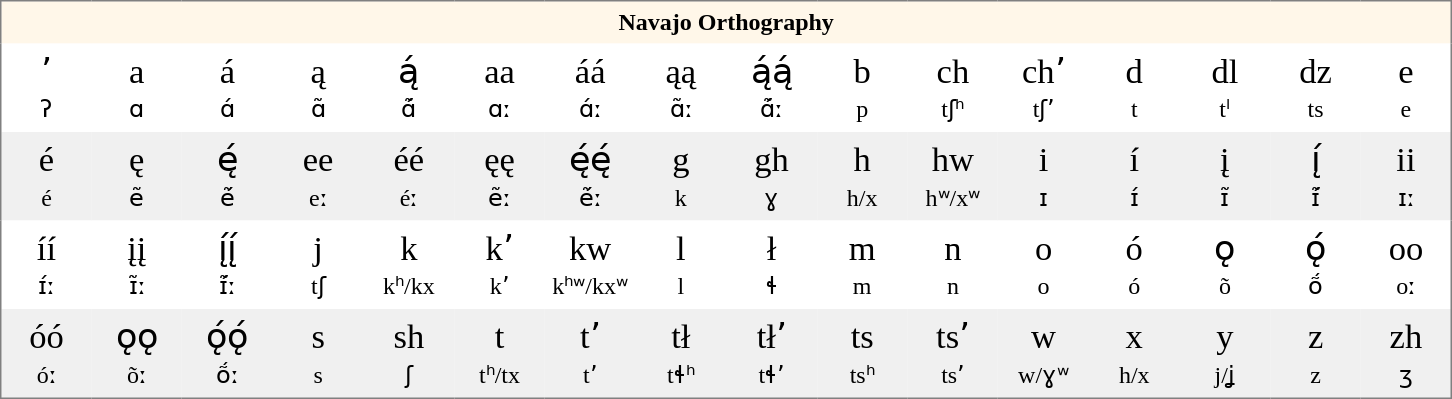<table border="0" cellpadding="5" cellspacing="0" class="Unicode" style="vertical-align:top; border-collapse:collapse; border:1px solid #808080; text-align:center; clear:both;">
<tr>
<th colspan=16 style="background-color:#fff7e9; font-family:inherit; font-weight:normal;"><strong>Navajo Orthography</strong></th>
</tr>
<tr style="vertical-align:top; background:#ffffff; font-size:larger;">
<td style="width:6.25%;"><big>ʼ</big><br><small>ʔ</small></td>
<td style="width:6.25%;"><big>a</big><br><small>ɑ</small></td>
<td style="width:6.25%;"><big>á</big><br><small>ɑ́</small></td>
<td style="width:6.25%;"><big>ą</big><br><small>ɑ̃</small></td>
<td style="width:6.25%;"><big>ą́</big><br><small>ɑ̃́</small></td>
<td style="width:6.25%;"><big>aa</big><br><small>ɑː</small></td>
<td style="width:6.25%;"><big>áá</big><br><small>ɑ́ː</small></td>
<td style="width:6.25%;"><big>ąą</big><br><small>ɑ̃ː</small></td>
<td style="width:6.25%;"><big>ą́ą́</big><br><small>ɑ̃́ː</small></td>
<td style="width:6.25%;"><big>b</big><br><small>p</small></td>
<td style="width:6.25%;"><big>ch</big><br><small>tʃʰ</small></td>
<td style="width:6.25%;"><big>chʼ</big><br><small>tʃʼ</small></td>
<td style="width:6.25%;"><big>d</big><br><small>t</small></td>
<td style="width:6.25%;"><big>dl</big><br><small>tˡ</small></td>
<td style="width:6.25%;"><big>dz</big><br><small>ts</small></td>
<td style="width:6.25%;"><big>e</big><br><small>e</small></td>
</tr>
<tr style="vertical-align:top; background:#f0f0f0; font-size:larger;">
<td style="width:6.25%;"><big>é</big><br><small>é</small></td>
<td style="width:6.25%;"><big>ę</big><br><small>ẽ</small></td>
<td style="width:6.25%;"><big>ę́</big><br><small>ẽ́</small></td>
<td style="width:6.25%;"><big>ee</big><br><small>eː</small></td>
<td style="width:6.25%;"><big>éé</big><br><small>éː</small></td>
<td style="width:6.25%;"><big>ęę</big><br><small>ẽː</small></td>
<td style="width:6.25%;"><big>ę́ę́</big><br><small>ẽ́ː</small></td>
<td style="width:6.25%;"><big>g</big><br><small>k</small></td>
<td style="width:6.25%;"><big>gh</big><br><small>ɣ</small></td>
<td style="width:6.25%;"><big>h</big><br><small>h/x</small></td>
<td style="width:6.25%;"><big>hw</big><br><small>hʷ/xʷ</small></td>
<td style="width:6.25%;"><big>i</big><br><small>ɪ</small></td>
<td style="width:6.25%;"><big>í</big><br><small>ɪ́</small></td>
<td style="width:6.25%;"><big>į</big><br><small>ɪ̃</small></td>
<td style="width:6.25%;"><big>į́</big><br><small>ɪ̃́</small></td>
<td style="width:6.25%;"><big>ii</big><br><small>ɪː</small></td>
</tr>
<tr style="vertical-align:top; background:#ffffff; font-size:larger;">
<td style="width:6.25%;"><big>íí</big><br><small>ɪ́ː</small></td>
<td style="width:6.25%;"><big>įį</big><br><small>ɪ̃ː</small></td>
<td style="width:6.25%;"><big>į́į́</big><br><small>ɪ̃́ː</small></td>
<td style="width:6.25%;"><big>j</big><br><small>tʃ</small></td>
<td style="width:6.25%;"><big>k</big><br><small>kʰ/kx</small></td>
<td style="width:6.25%;"><big>kʼ</big><br><small>kʼ</small></td>
<td style="width:6.25%;"><big>kw</big><br><small> kʰʷ/kxʷ</small></td>
<td style="width:6.25%;"><big>l</big><br><small>l</small></td>
<td style="width:6.25%;"><big>ł</big><br><small>ɬ</small></td>
<td style="width:6.25%;"><big>m</big><br><small>m</small></td>
<td style="width:6.25%;"><big>n</big><br><small>n</small></td>
<td style="width:6.25%;"><big>o</big><br><small>o</small></td>
<td style="width:6.25%;"><big>ó</big><br><small>ó</small></td>
<td style="width:6.25%;"><big>ǫ</big><br><small>õ</small></td>
<td style="width:6.25%;"><big>ǫ́</big><br><small>ṍ</small></td>
<td style="width:6.25%;"><big>oo</big><br><small>oː</small></td>
</tr>
<tr style="vertical-align:top; background:#f0f0f0; font-size:larger;">
<td style="width:6.25%;"><big>óó</big><br><small>óː</small></td>
<td style="width:6.25%;"><big>ǫǫ</big><br><small>õː</small></td>
<td style="width:6.25%;"><big>ǫ́ǫ́</big><br><small>ṍː</small></td>
<td style="width:6.25%;"><big>s</big><br><small>s</small></td>
<td style="width:6.25%;"><big>sh</big><br><small>ʃ</small></td>
<td style="width:6.25%;"><big>t</big><br><small> tʰ/tx</small></td>
<td style="width:6.25%;"><big>tʼ</big><br><small>tʼ</small></td>
<td style="width:6.25%;"><big>tł</big><br><small>tɬʰ</small></td>
<td style="width:6.25%;"><big>tłʼ</big><br><small>tɬʼ</small></td>
<td style="width:6.25%;"><big>ts</big><br><small>tsʰ</small></td>
<td style="width:6.25%;"><big>tsʼ</big><br><small>tsʼ</small></td>
<td style="width:6.25%;"><big>w</big><br><small>w/ɣʷ</small></td>
<td style="width:6.25%;"><big>x</big><br><small>h/x</small></td>
<td style="width:6.25%;"><big>y</big><br><small>j/ʝ</small></td>
<td style="width:6.25%;"><big>z</big><br><small>z</small></td>
<td style="width:6.25%;"><big>zh</big><br><small>ʒ</small></td>
</tr>
</table>
